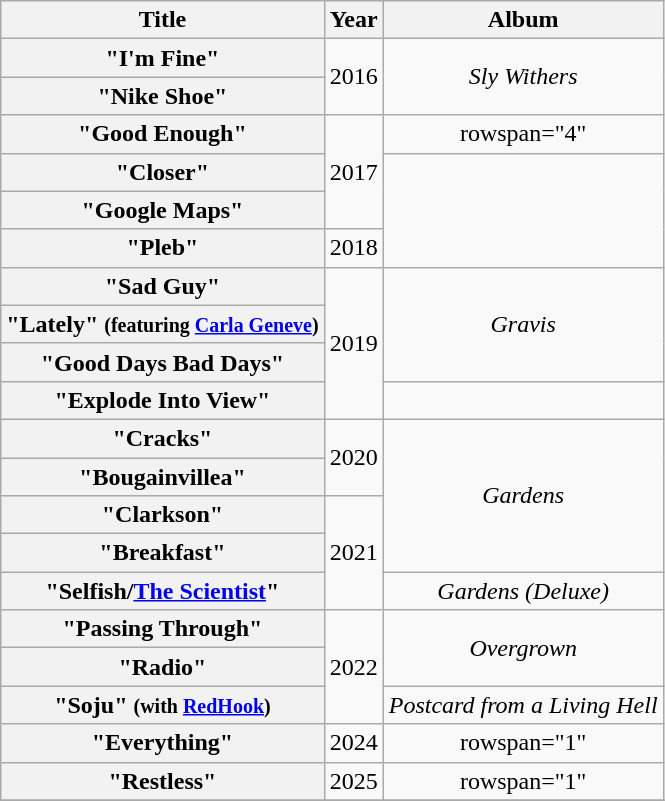<table class="wikitable plainrowheaders" style="text-align:center;">
<tr>
<th scope="col" rowspan="1">Title</th>
<th scope="col" rowspan="1">Year</th>
<th scope="col" colspan="1">Album</th>
</tr>
<tr>
<th scope="row">"I'm Fine"</th>
<td rowspan="2">2016</td>
<td rowspan="2"><em>Sly Withers</em></td>
</tr>
<tr>
<th scope="row">"Nike Shoe"</th>
</tr>
<tr>
<th scope="row">"Good Enough"</th>
<td rowspan="3">2017</td>
<td>rowspan="4" </td>
</tr>
<tr>
<th scope="row">"Closer"</th>
</tr>
<tr>
<th scope="row">"Google Maps"</th>
</tr>
<tr>
<th scope="row">"Pleb"</th>
<td>2018</td>
</tr>
<tr>
<th scope="row">"Sad Guy"</th>
<td rowspan="4">2019</td>
<td rowspan="3"><em>Gravis</em></td>
</tr>
<tr>
<th scope="row">"Lately" <small>(featuring <a href='#'>Carla Geneve</a>)</small></th>
</tr>
<tr>
<th scope="row">"Good Days Bad Days"</th>
</tr>
<tr>
<th scope="row">"Explode Into View"</th>
<td></td>
</tr>
<tr>
<th scope="row">"Cracks"</th>
<td rowspan="2">2020</td>
<td rowspan="4"><em>Gardens</em></td>
</tr>
<tr>
<th scope="row">"Bougainvillea"</th>
</tr>
<tr>
<th scope="row">"Clarkson"</th>
<td rowspan="3">2021</td>
</tr>
<tr>
<th scope="row">"Breakfast"</th>
</tr>
<tr>
<th scope="row">"Selfish/<a href='#'>The Scientist</a>"</th>
<td><em>Gardens (Deluxe)</em></td>
</tr>
<tr>
<th scope="row">"Passing Through"</th>
<td rowspan="3">2022</td>
<td rowspan="2"><em>Overgrown</em></td>
</tr>
<tr>
<th scope="row">"Radio"</th>
</tr>
<tr>
<th scope="row">"Soju" <small>(with <a href='#'>RedHook</a>)</small></th>
<td><em>Postcard from a Living Hell</em></td>
</tr>
<tr>
<th scope="row">"Everything"</th>
<td rowspan="1">2024</td>
<td>rowspan="1" </td>
</tr>
<tr>
<th scope="row">"Restless"</th>
<td rowspan="1">2025</td>
<td>rowspan="1" </td>
</tr>
<tr>
</tr>
</table>
